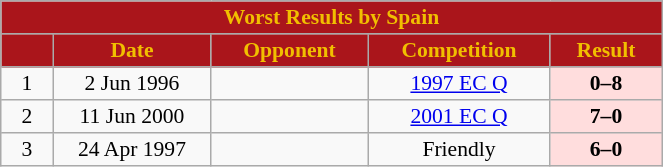<table border="1" cellpadding="2" cellspacing="0" style="background:#f9f9f9; border:1px #aaa solid; border-collapse:collapse; font-size:90%; text-align:center;">
<tr>
<th colspan="6"  style="background:#aa151b; color:#f1bf00;">Worst Results by Spain</th>
</tr>
<tr style="background:#aa151b; text-align:center; color:#f1bf00;">
<th width="30"></th>
<th style="width:100px;">Date</th>
<th style="width:100px;">Opponent</th>
<th style="width:116px;">Competition</th>
<th width="70">Result</th>
</tr>
<tr>
<td>1</td>
<td>2 Jun 1996</td>
<td style="text-align:left;"></td>
<td> <a href='#'>1997 EC Q</a></td>
<td style="background:#fdd;"><strong>0–8</strong></td>
</tr>
<tr>
<td>2</td>
<td>11 Jun 2000</td>
<td style="text-align:left;"></td>
<td> <a href='#'>2001 EC Q</a></td>
<td style="background:#fdd;"><strong>7–0</strong></td>
</tr>
<tr>
<td>3</td>
<td>24 Apr 1997</td>
<td style="text-align:left;"></td>
<td>Friendly</td>
<td style="background:#fdd;"><strong>6–0</strong></td>
</tr>
</table>
